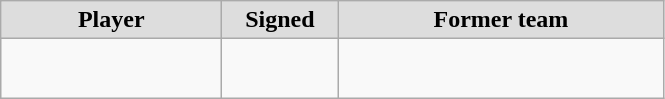<table class="wikitable" style="text-align: center">
<tr align="center" bgcolor="#dddddd">
<td style="width:140px"><strong>Player</strong></td>
<td style="width:70px"><strong>Signed</strong></td>
<td style="width:210px"><strong>Former team</strong></td>
</tr>
<tr style="height:40px">
<td></td>
<td style="font-size: 80%"></td>
<td></td>
</tr>
</table>
